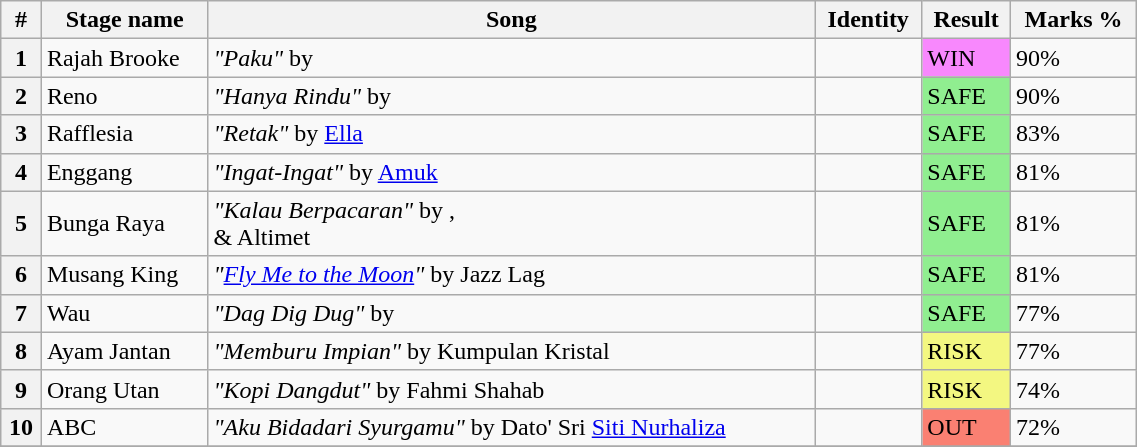<table class="wikitable plainrowheaders" style="width: 60%; style="text-align: center;">
<tr>
<th>#</th>
<th>Stage name</th>
<th>Song</th>
<th>Identity</th>
<th>Result</th>
<th>Marks %</th>
</tr>
<tr>
<th>1</th>
<td>Rajah Brooke</td>
<td><em>"Paku"</em> by </td>
<td></td>
<td bgcolor=#F888FD>WIN</td>
<td>90%</td>
</tr>
<tr>
<th>2</th>
<td>Reno</td>
<td><em>"Hanya Rindu"</em> by </td>
<td></td>
<td bgcolor="lightgreen">SAFE</td>
<td>90%</td>
</tr>
<tr>
<th>3</th>
<td>Rafflesia</td>
<td><em>"Retak"</em> by <a href='#'>Ella</a></td>
<td></td>
<td bgcolor="lightgreen">SAFE</td>
<td>83%</td>
</tr>
<tr>
<th>4</th>
<td>Enggang</td>
<td><em>"Ingat-Ingat"</em> by <a href='#'>Amuk</a></td>
<td></td>
<td bgcolor="lightgreen">SAFE</td>
<td>81%</td>
</tr>
<tr>
<th>5</th>
<td>Bunga Raya</td>
<td><em>"Kalau Berpacaran"</em> by , <br> & Altimet</td>
<td></td>
<td bgcolor="lightgreen">SAFE</td>
<td>81%</td>
</tr>
<tr>
<th>6</th>
<td>Musang King</td>
<td><em>"<a href='#'>Fly Me to the Moon</a>"</em> by Jazz Lag</td>
<td></td>
<td bgcolor="lightgreen">SAFE</td>
<td>81%</td>
</tr>
<tr>
<th>7</th>
<td>Wau</td>
<td><em>"Dag Dig Dug"</em> by </td>
<td></td>
<td bgcolor="lightgreen">SAFE</td>
<td>77%</td>
</tr>
<tr>
<th>8</th>
<td>Ayam Jantan</td>
<td><em>"Memburu Impian"</em> by Kumpulan Kristal</td>
<td></td>
<td bgcolor=#F3F781>RISK</td>
<td>77%</td>
</tr>
<tr>
<th>9</th>
<td>Orang Utan</td>
<td><em>"Kopi Dangdut"</em> by Fahmi Shahab</td>
<td></td>
<td bgcolor=#F3F781>RISK</td>
<td>74%</td>
</tr>
<tr>
<th>10</th>
<td>ABC</td>
<td><em>"Aku Bidadari Syurgamu"</em> by Dato' Sri <a href='#'>Siti Nurhaliza</a></td>
<td></td>
<td bgcolor=salmon>OUT</td>
<td>72%</td>
</tr>
<tr>
</tr>
</table>
